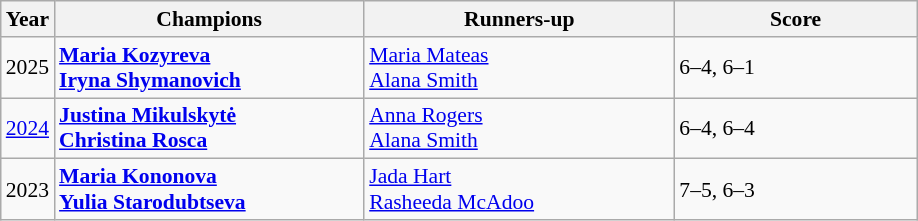<table class="wikitable" style="font-size:90%">
<tr>
<th>Year</th>
<th width="200">Champions</th>
<th width="200">Runners-up</th>
<th width="155">Score</th>
</tr>
<tr>
<td>2025</td>
<td> <strong><a href='#'>Maria Kozyreva</a></strong> <br>  <strong><a href='#'>Iryna Shymanovich</a></strong></td>
<td> <a href='#'>Maria Mateas</a> <br>  <a href='#'>Alana Smith</a></td>
<td>6–4, 6–1</td>
</tr>
<tr>
<td><a href='#'>2024</a></td>
<td> <strong><a href='#'>Justina Mikulskytė</a></strong> <br>  <strong><a href='#'>Christina Rosca</a></strong></td>
<td> <a href='#'>Anna Rogers</a> <br>  <a href='#'>Alana Smith</a></td>
<td>6–4, 6–4</td>
</tr>
<tr>
<td>2023</td>
<td> <strong><a href='#'>Maria Kononova</a></strong> <br>  <strong><a href='#'>Yulia Starodubtseva</a></strong></td>
<td> <a href='#'>Jada Hart</a> <br>  <a href='#'>Rasheeda McAdoo</a></td>
<td>7–5, 6–3</td>
</tr>
</table>
